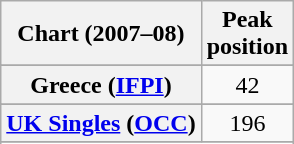<table class="wikitable sortable plainrowheaders">
<tr>
<th>Chart (2007–08)</th>
<th>Peak<br>position</th>
</tr>
<tr>
</tr>
<tr>
</tr>
<tr>
<th scope="row">Greece (<a href='#'>IFPI</a>)</th>
<td style="text-align:center;">42</td>
</tr>
<tr>
</tr>
<tr>
</tr>
<tr>
<th scope="row"><a href='#'>UK Singles</a> (<a href='#'>OCC</a>)</th>
<td style="text-align:center;">196</td>
</tr>
<tr>
</tr>
<tr>
</tr>
<tr>
</tr>
</table>
